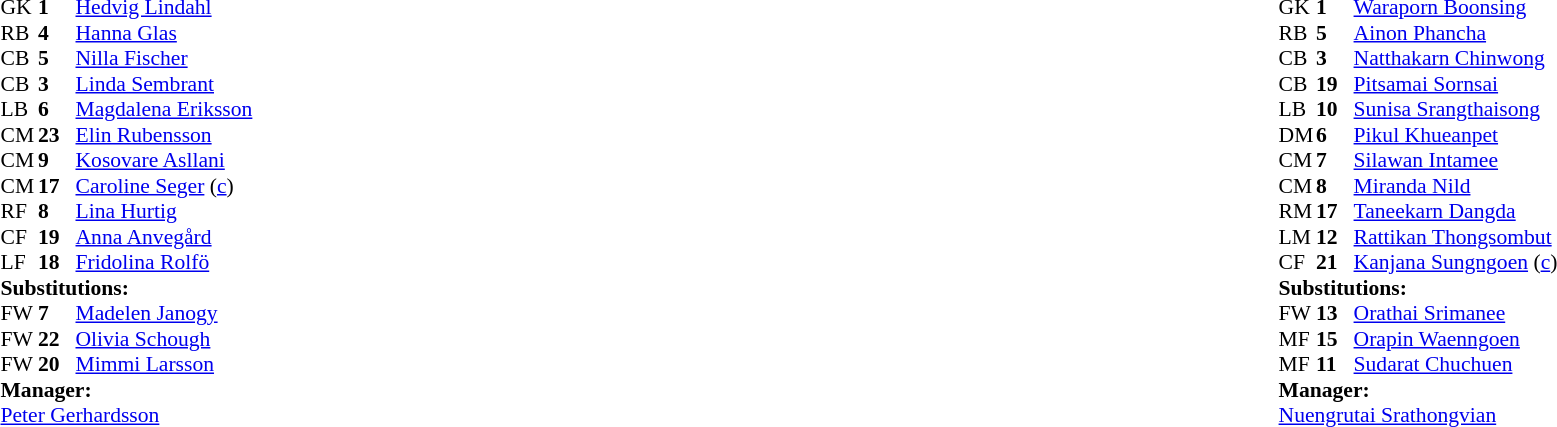<table width="100%">
<tr>
<td valign="top" width="40%"><br><table style="font-size:90%" cellspacing="0" cellpadding="0">
<tr>
<th width=25></th>
<th width=25></th>
</tr>
<tr>
<td>GK</td>
<td><strong>1</strong></td>
<td><a href='#'>Hedvig Lindahl</a></td>
</tr>
<tr>
<td>RB</td>
<td><strong>4</strong></td>
<td><a href='#'>Hanna Glas</a></td>
</tr>
<tr>
<td>CB</td>
<td><strong>5</strong></td>
<td><a href='#'>Nilla Fischer</a></td>
</tr>
<tr>
<td>CB</td>
<td><strong>3</strong></td>
<td><a href='#'>Linda Sembrant</a></td>
</tr>
<tr>
<td>LB</td>
<td><strong>6</strong></td>
<td><a href='#'>Magdalena Eriksson</a></td>
</tr>
<tr>
<td>CM</td>
<td><strong>23</strong></td>
<td><a href='#'>Elin Rubensson</a></td>
</tr>
<tr>
<td>CM</td>
<td><strong>9</strong></td>
<td><a href='#'>Kosovare Asllani</a></td>
</tr>
<tr>
<td>CM</td>
<td><strong>17</strong></td>
<td><a href='#'>Caroline Seger</a> (<a href='#'>c</a>)</td>
<td></td>
<td></td>
</tr>
<tr>
<td>RF</td>
<td><strong>8</strong></td>
<td><a href='#'>Lina Hurtig</a></td>
</tr>
<tr>
<td>CF</td>
<td><strong>19</strong></td>
<td><a href='#'>Anna Anvegård</a></td>
<td></td>
<td></td>
</tr>
<tr>
<td>LF</td>
<td><strong>18</strong></td>
<td><a href='#'>Fridolina Rolfö</a></td>
<td></td>
<td></td>
</tr>
<tr>
<td colspan=3><strong>Substitutions:</strong></td>
</tr>
<tr>
<td>FW</td>
<td><strong>7</strong></td>
<td><a href='#'>Madelen Janogy</a></td>
<td></td>
<td></td>
</tr>
<tr>
<td>FW</td>
<td><strong>22</strong></td>
<td><a href='#'>Olivia Schough</a></td>
<td></td>
<td></td>
</tr>
<tr>
<td>FW</td>
<td><strong>20</strong></td>
<td><a href='#'>Mimmi Larsson</a></td>
<td></td>
<td></td>
</tr>
<tr>
<td colspan=3><strong>Manager:</strong></td>
</tr>
<tr>
<td colspan=3><a href='#'>Peter Gerhardsson</a></td>
</tr>
</table>
</td>
<td valign="top"></td>
<td valign="top" width="50%"><br><table style="font-size:90%; margin:auto" cellspacing="0" cellpadding="0">
<tr>
<th width=25></th>
<th width=25></th>
</tr>
<tr>
<td>GK</td>
<td><strong>1</strong></td>
<td><a href='#'>Waraporn Boonsing</a></td>
</tr>
<tr>
<td>RB</td>
<td><strong>5</strong></td>
<td><a href='#'>Ainon Phancha</a></td>
</tr>
<tr>
<td>CB</td>
<td><strong>3</strong></td>
<td><a href='#'>Natthakarn Chinwong</a></td>
<td></td>
</tr>
<tr>
<td>CB</td>
<td><strong>19</strong></td>
<td><a href='#'>Pitsamai Sornsai</a></td>
</tr>
<tr>
<td>LB</td>
<td><strong>10</strong></td>
<td><a href='#'>Sunisa Srangthaisong</a></td>
</tr>
<tr>
<td>DM</td>
<td><strong>6</strong></td>
<td><a href='#'>Pikul Khueanpet</a></td>
</tr>
<tr>
<td>CM</td>
<td><strong>7</strong></td>
<td><a href='#'>Silawan Intamee</a></td>
<td></td>
<td></td>
</tr>
<tr>
<td>CM</td>
<td><strong>8</strong></td>
<td><a href='#'>Miranda Nild</a></td>
</tr>
<tr>
<td>RM</td>
<td><strong>17</strong></td>
<td><a href='#'>Taneekarn Dangda</a></td>
<td></td>
</tr>
<tr>
<td>LM</td>
<td><strong>12</strong></td>
<td><a href='#'>Rattikan Thongsombut</a></td>
<td></td>
<td></td>
</tr>
<tr>
<td>CF</td>
<td><strong>21</strong></td>
<td><a href='#'>Kanjana Sungngoen</a> (<a href='#'>c</a>)</td>
</tr>
<tr>
<td colspan=3><strong>Substitutions:</strong></td>
</tr>
<tr>
<td>FW</td>
<td><strong>13</strong></td>
<td><a href='#'>Orathai Srimanee</a></td>
<td></td>
<td></td>
<td></td>
</tr>
<tr>
<td>MF</td>
<td><strong>15</strong></td>
<td><a href='#'>Orapin Waenngoen</a></td>
<td></td>
<td></td>
<td></td>
</tr>
<tr>
<td>MF</td>
<td><strong>11</strong></td>
<td><a href='#'>Sudarat Chuchuen</a></td>
<td></td>
<td></td>
</tr>
<tr>
<td colspan=3><strong>Manager:</strong></td>
</tr>
<tr>
<td colspan=3><a href='#'>Nuengrutai Srathongvian</a></td>
</tr>
</table>
</td>
</tr>
</table>
